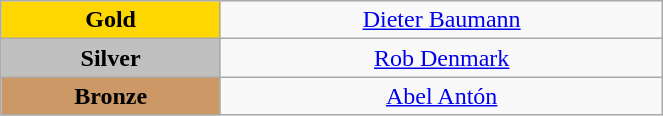<table class="wikitable" style="text-align:center; " width="35%">
<tr>
<td bgcolor="gold"><strong>Gold</strong></td>
<td><a href='#'>Dieter Baumann</a><br>  <small><em></em></small></td>
</tr>
<tr>
<td bgcolor="silver"><strong>Silver</strong></td>
<td><a href='#'>Rob Denmark</a><br>  <small><em></em></small></td>
</tr>
<tr>
<td bgcolor="CC9966"><strong>Bronze</strong></td>
<td><a href='#'>Abel Antón</a><br>  <small><em></em></small></td>
</tr>
</table>
